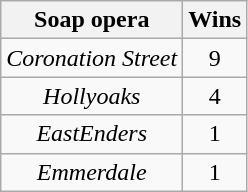<table class="wikitable" style="text-align: center;">
<tr>
<th scope="col">Soap opera</th>
<th scope="col">Wins</th>
</tr>
<tr>
<td><em>Coronation Street</em></td>
<td>9</td>
</tr>
<tr>
<td><em>Hollyoaks</em></td>
<td>4</td>
</tr>
<tr>
<td><em>EastEnders</em></td>
<td>1</td>
</tr>
<tr>
<td><em>Emmerdale</em></td>
<td>1</td>
</tr>
</table>
